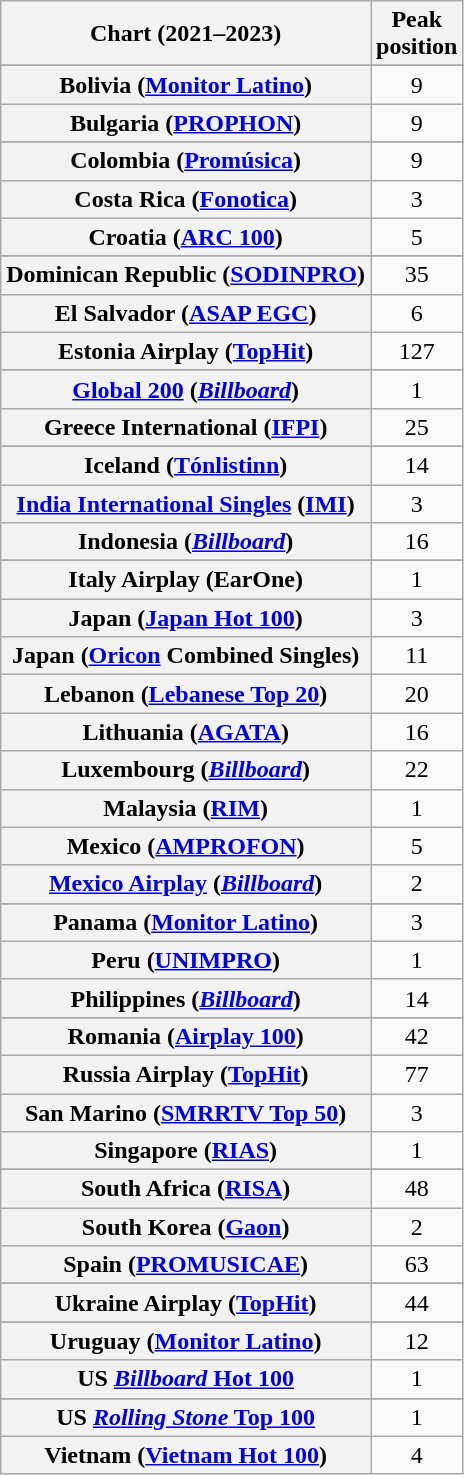<table class="wikitable sortable plainrowheaders" style="text-align:center">
<tr>
<th scope="col">Chart (2021–2023)</th>
<th scope="col">Peak<br>position</th>
</tr>
<tr>
</tr>
<tr>
</tr>
<tr>
</tr>
<tr>
</tr>
<tr>
</tr>
<tr>
<th scope="row">Bolivia (<a href='#'>Monitor Latino</a>)</th>
<td>9</td>
</tr>
<tr>
<th scope="row">Bulgaria (<a href='#'>PROPHON</a>)</th>
<td>9</td>
</tr>
<tr>
</tr>
<tr>
</tr>
<tr>
</tr>
<tr>
<th scope="row">Colombia (<a href='#'>Promúsica</a>)</th>
<td>9</td>
</tr>
<tr>
<th scope="row">Costa Rica (<a href='#'>Fonotica</a>)</th>
<td>3</td>
</tr>
<tr>
<th scope="row">Croatia (<a href='#'>ARC 100</a>)</th>
<td>5</td>
</tr>
<tr>
</tr>
<tr>
</tr>
<tr>
</tr>
<tr>
<th scope="row">Dominican Republic (<a href='#'>SODINPRO</a>)</th>
<td>35</td>
</tr>
<tr>
<th scope="row">El Salvador (<a href='#'>ASAP EGC</a>)</th>
<td>6</td>
</tr>
<tr>
<th scope="row">Estonia Airplay (<a href='#'>TopHit</a>)</th>
<td>127</td>
</tr>
<tr>
</tr>
<tr>
</tr>
<tr>
</tr>
<tr>
</tr>
<tr>
<th scope="row"><a href='#'>Global 200</a> (<em><a href='#'>Billboard</a></em>)</th>
<td>1</td>
</tr>
<tr>
<th scope="row">Greece International (<a href='#'>IFPI</a>)</th>
<td>25</td>
</tr>
<tr>
</tr>
<tr>
</tr>
<tr>
<th scope="row">Iceland (<a href='#'>Tónlistinn</a>)</th>
<td>14</td>
</tr>
<tr>
<th scope="row"><a href='#'>India International Singles</a> (<a href='#'>IMI</a>)</th>
<td>3</td>
</tr>
<tr>
<th scope="row">Indonesia (<em><a href='#'>Billboard</a></em>)</th>
<td>16</td>
</tr>
<tr>
</tr>
<tr>
</tr>
<tr>
<th scope="row">Italy Airplay (EarOne)</th>
<td>1</td>
</tr>
<tr>
<th scope="row">Japan (<a href='#'>Japan Hot 100</a>)</th>
<td>3</td>
</tr>
<tr>
<th scope="row">Japan (<a href='#'>Oricon</a> Combined Singles)</th>
<td>11</td>
</tr>
<tr>
<th scope="row">Lebanon (<a href='#'>Lebanese Top 20</a>)</th>
<td>20</td>
</tr>
<tr>
<th scope="row">Lithuania (<a href='#'>AGATA</a>)</th>
<td>16</td>
</tr>
<tr>
<th scope="row">Luxembourg (<em><a href='#'>Billboard</a></em>)</th>
<td>22</td>
</tr>
<tr>
<th scope="row">Malaysia (<a href='#'>RIM</a>)</th>
<td>1</td>
</tr>
<tr>
<th scope="row">Mexico (<a href='#'>AMPROFON</a>)</th>
<td>5</td>
</tr>
<tr>
<th scope="row"><a href='#'>Mexico Airplay</a> (<a href='#'><em>Billboard</em></a>)</th>
<td>2</td>
</tr>
<tr>
</tr>
<tr>
</tr>
<tr>
</tr>
<tr>
</tr>
<tr>
<th scope="row">Panama (<a href='#'>Monitor Latino</a>)</th>
<td>3</td>
</tr>
<tr>
<th scope="row">Peru (<a href='#'>UNIMPRO</a>)</th>
<td>1</td>
</tr>
<tr>
<th scope="row">Philippines (<em><a href='#'>Billboard</a></em>)</th>
<td>14</td>
</tr>
<tr>
</tr>
<tr>
</tr>
<tr>
<th scope="row">Romania (<a href='#'>Airplay 100</a>)</th>
<td>42</td>
</tr>
<tr>
<th scope="row">Russia Airplay (<a href='#'>TopHit</a>)</th>
<td>77</td>
</tr>
<tr>
<th scope="row">San Marino (<a href='#'>SMRRTV Top 50</a>)</th>
<td>3</td>
</tr>
<tr>
<th scope="row">Singapore (<a href='#'>RIAS</a>)</th>
<td>1</td>
</tr>
<tr>
</tr>
<tr>
</tr>
<tr>
<th scope="row">South Africa (<a href='#'>RISA</a>)</th>
<td>48</td>
</tr>
<tr>
<th scope="row">South Korea (<a href='#'>Gaon</a>)</th>
<td>2</td>
</tr>
<tr>
<th scope="row">Spain (<a href='#'>PROMUSICAE</a>)</th>
<td>63</td>
</tr>
<tr>
</tr>
<tr>
</tr>
<tr>
<th scope="row">Ukraine Airplay (<a href='#'>TopHit</a>)</th>
<td>44</td>
</tr>
<tr>
</tr>
<tr>
<th scope="row">Uruguay (<a href='#'>Monitor Latino</a>)</th>
<td>12</td>
</tr>
<tr>
<th scope="row">US <a href='#'><em>Billboard</em> Hot 100</a></th>
<td>1</td>
</tr>
<tr>
</tr>
<tr>
</tr>
<tr>
</tr>
<tr>
</tr>
<tr>
</tr>
<tr>
<th scope="row">US <a href='#'><em>Rolling Stone</em> Top 100</a></th>
<td>1</td>
</tr>
<tr>
<th scope="row">Vietnam (<a href='#'>Vietnam Hot 100</a>)</th>
<td>4</td>
</tr>
</table>
